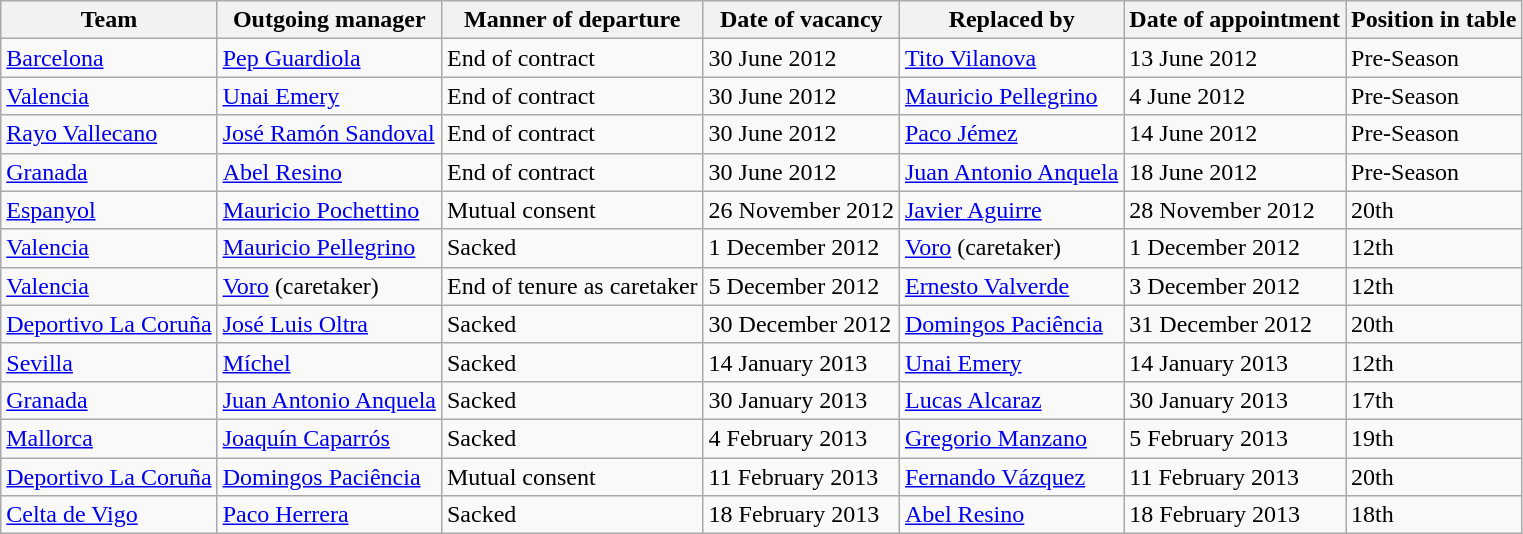<table class="wikitable sortable">
<tr>
<th>Team</th>
<th>Outgoing manager</th>
<th>Manner of departure</th>
<th>Date of vacancy</th>
<th>Replaced by</th>
<th>Date of appointment</th>
<th>Position in table</th>
</tr>
<tr>
<td><a href='#'>Barcelona</a></td>
<td> <a href='#'>Pep Guardiola</a></td>
<td>End of contract</td>
<td>30 June 2012</td>
<td> <a href='#'>Tito Vilanova</a></td>
<td>13 June 2012</td>
<td>Pre-Season</td>
</tr>
<tr>
<td><a href='#'>Valencia</a></td>
<td> <a href='#'>Unai Emery</a></td>
<td>End of contract</td>
<td>30 June 2012</td>
<td> <a href='#'>Mauricio Pellegrino</a></td>
<td>4 June 2012</td>
<td>Pre-Season</td>
</tr>
<tr>
<td><a href='#'>Rayo Vallecano</a></td>
<td> <a href='#'>José Ramón Sandoval</a></td>
<td>End of contract</td>
<td>30 June 2012</td>
<td> <a href='#'>Paco Jémez</a></td>
<td>14 June 2012</td>
<td>Pre-Season</td>
</tr>
<tr>
<td><a href='#'>Granada</a></td>
<td> <a href='#'>Abel Resino</a></td>
<td>End of contract</td>
<td>30 June 2012</td>
<td> <a href='#'>Juan Antonio Anquela</a></td>
<td>18 June 2012</td>
<td>Pre-Season</td>
</tr>
<tr>
<td><a href='#'>Espanyol</a></td>
<td> <a href='#'>Mauricio Pochettino</a></td>
<td>Mutual consent</td>
<td>26 November 2012</td>
<td> <a href='#'>Javier Aguirre</a></td>
<td>28 November 2012</td>
<td>20th</td>
</tr>
<tr>
<td><a href='#'>Valencia</a></td>
<td> <a href='#'>Mauricio Pellegrino</a></td>
<td>Sacked</td>
<td>1 December 2012</td>
<td> <a href='#'>Voro</a> (caretaker)</td>
<td>1 December 2012</td>
<td>12th</td>
</tr>
<tr>
<td><a href='#'>Valencia</a></td>
<td> <a href='#'>Voro</a> (caretaker)</td>
<td>End of tenure as caretaker</td>
<td>5 December 2012</td>
<td> <a href='#'>Ernesto Valverde</a></td>
<td>3 December 2012</td>
<td>12th</td>
</tr>
<tr>
<td><a href='#'>Deportivo La Coruña</a></td>
<td> <a href='#'>José Luis Oltra</a></td>
<td>Sacked</td>
<td>30 December 2012</td>
<td> <a href='#'>Domingos Paciência</a></td>
<td>31 December 2012</td>
<td>20th</td>
</tr>
<tr>
<td><a href='#'>Sevilla</a></td>
<td> <a href='#'>Míchel</a></td>
<td>Sacked</td>
<td>14 January 2013</td>
<td> <a href='#'>Unai Emery</a></td>
<td>14 January 2013</td>
<td>12th</td>
</tr>
<tr>
<td><a href='#'>Granada</a></td>
<td> <a href='#'>Juan Antonio Anquela</a></td>
<td>Sacked</td>
<td>30 January 2013</td>
<td> <a href='#'>Lucas Alcaraz</a></td>
<td>30 January 2013</td>
<td>17th</td>
</tr>
<tr>
<td><a href='#'>Mallorca</a></td>
<td> <a href='#'>Joaquín Caparrós</a></td>
<td>Sacked</td>
<td>4 February 2013</td>
<td> <a href='#'>Gregorio Manzano</a></td>
<td>5 February 2013</td>
<td>19th</td>
</tr>
<tr>
<td><a href='#'>Deportivo La Coruña</a></td>
<td> <a href='#'>Domingos Paciência</a></td>
<td>Mutual consent</td>
<td>11 February 2013</td>
<td> <a href='#'>Fernando Vázquez</a></td>
<td>11 February 2013</td>
<td>20th</td>
</tr>
<tr>
<td><a href='#'>Celta de Vigo</a></td>
<td> <a href='#'>Paco Herrera</a></td>
<td>Sacked</td>
<td>18 February 2013</td>
<td> <a href='#'>Abel Resino</a></td>
<td>18 February 2013</td>
<td>18th</td>
</tr>
</table>
